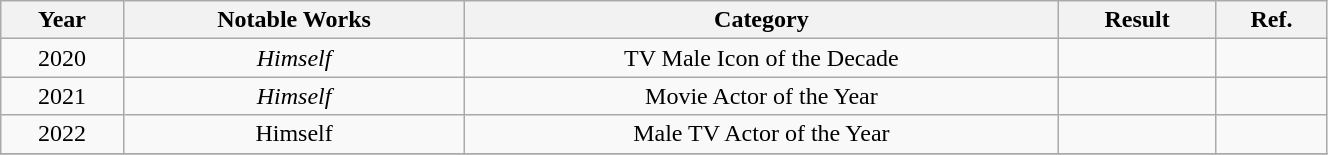<table class="wikitable" style="text-align:center" width=70%>
<tr>
<th>Year</th>
<th>Notable Works</th>
<th>Category</th>
<th>Result</th>
<th>Ref.</th>
</tr>
<tr>
<td>2020</td>
<td><em>Himself</em></td>
<td>TV Male Icon of the Decade</td>
<td></td>
<td></td>
</tr>
<tr>
<td>2021</td>
<td><em>Himself</em></td>
<td>Movie Actor of the Year</td>
<td></td>
<td></td>
</tr>
<tr>
<td>2022</td>
<td>Himself</td>
<td>Male TV Actor of the Year</td>
<td></td>
<td></td>
</tr>
<tr>
</tr>
</table>
